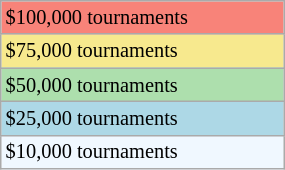<table class=wikitable style="font-size:85%; width:15%;">
<tr style="background:#f88379;">
<td>$100,000 tournaments</td>
</tr>
<tr style="background:#f7e98e;">
<td>$75,000 tournaments</td>
</tr>
<tr style="background:#addfad;">
<td>$50,000 tournaments</td>
</tr>
<tr style="background:lightblue;">
<td>$25,000 tournaments</td>
</tr>
<tr style="background:#f0f8ff;">
<td>$10,000 tournaments</td>
</tr>
</table>
